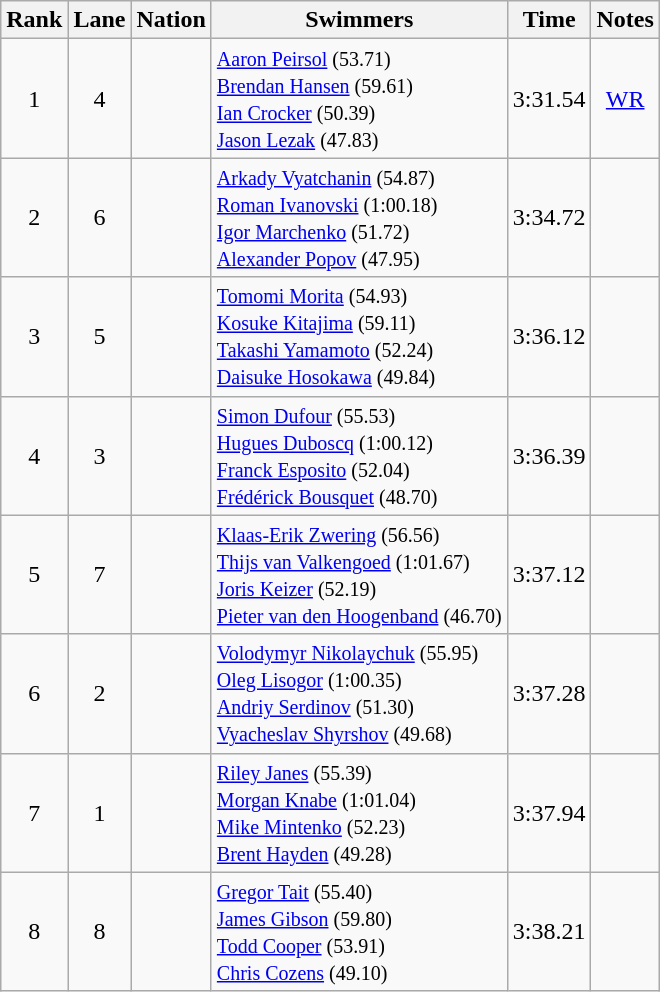<table class="wikitable sortable" style="text-align:center">
<tr>
<th>Rank</th>
<th>Lane</th>
<th>Nation</th>
<th>Swimmers</th>
<th>Time</th>
<th>Notes</th>
</tr>
<tr>
<td>1</td>
<td>4</td>
<td align=left></td>
<td align=left><small> <a href='#'>Aaron Peirsol</a> (53.71)<br><a href='#'>Brendan Hansen</a> (59.61)<br><a href='#'>Ian Crocker</a> (50.39)<br><a href='#'>Jason Lezak</a> (47.83) </small></td>
<td>3:31.54</td>
<td><a href='#'>WR</a></td>
</tr>
<tr>
<td>2</td>
<td>6</td>
<td align=left></td>
<td align=left><small> <a href='#'>Arkady Vyatchanin</a> (54.87)<br><a href='#'>Roman Ivanovski</a> (1:00.18)<br><a href='#'>Igor Marchenko</a> (51.72)<br><a href='#'>Alexander Popov</a> (47.95) </small></td>
<td>3:34.72</td>
<td></td>
</tr>
<tr>
<td>3</td>
<td>5</td>
<td align=left></td>
<td align=left><small> <a href='#'>Tomomi Morita</a> (54.93)<br><a href='#'>Kosuke Kitajima</a> (59.11)<br><a href='#'>Takashi Yamamoto</a> (52.24)<br><a href='#'>Daisuke Hosokawa</a> (49.84) </small></td>
<td>3:36.12</td>
<td></td>
</tr>
<tr>
<td>4</td>
<td>3</td>
<td align=left></td>
<td align=left><small> <a href='#'>Simon Dufour</a> (55.53)<br><a href='#'>Hugues Duboscq</a> (1:00.12)<br><a href='#'>Franck Esposito</a> (52.04)<br><a href='#'>Frédérick Bousquet</a> (48.70) </small></td>
<td>3:36.39</td>
<td></td>
</tr>
<tr>
<td>5</td>
<td>7</td>
<td align=left></td>
<td align=left><small> <a href='#'>Klaas-Erik Zwering</a> (56.56)<br><a href='#'>Thijs van Valkengoed</a> (1:01.67)<br><a href='#'>Joris Keizer</a> (52.19)<br><a href='#'>Pieter van den Hoogenband</a> (46.70) </small></td>
<td>3:37.12</td>
<td></td>
</tr>
<tr>
<td>6</td>
<td>2</td>
<td align=left></td>
<td align=left><small> <a href='#'>Volodymyr Nikolaychuk</a> (55.95)<br><a href='#'>Oleg Lisogor</a> (1:00.35)<br><a href='#'>Andriy Serdinov</a> (51.30)<br><a href='#'>Vyacheslav Shyrshov</a> (49.68) </small></td>
<td>3:37.28</td>
<td></td>
</tr>
<tr>
<td>7</td>
<td>1</td>
<td align=left></td>
<td align=left><small> <a href='#'>Riley Janes</a> (55.39)<br><a href='#'>Morgan Knabe</a> (1:01.04)<br><a href='#'>Mike Mintenko</a> (52.23)<br><a href='#'>Brent Hayden</a> (49.28) </small></td>
<td>3:37.94</td>
<td></td>
</tr>
<tr>
<td>8</td>
<td>8</td>
<td align=left></td>
<td align=left><small> <a href='#'>Gregor Tait</a> (55.40)<br><a href='#'>James Gibson</a> (59.80)<br><a href='#'>Todd Cooper</a> (53.91)<br><a href='#'>Chris Cozens</a> (49.10) </small></td>
<td>3:38.21</td>
<td></td>
</tr>
</table>
